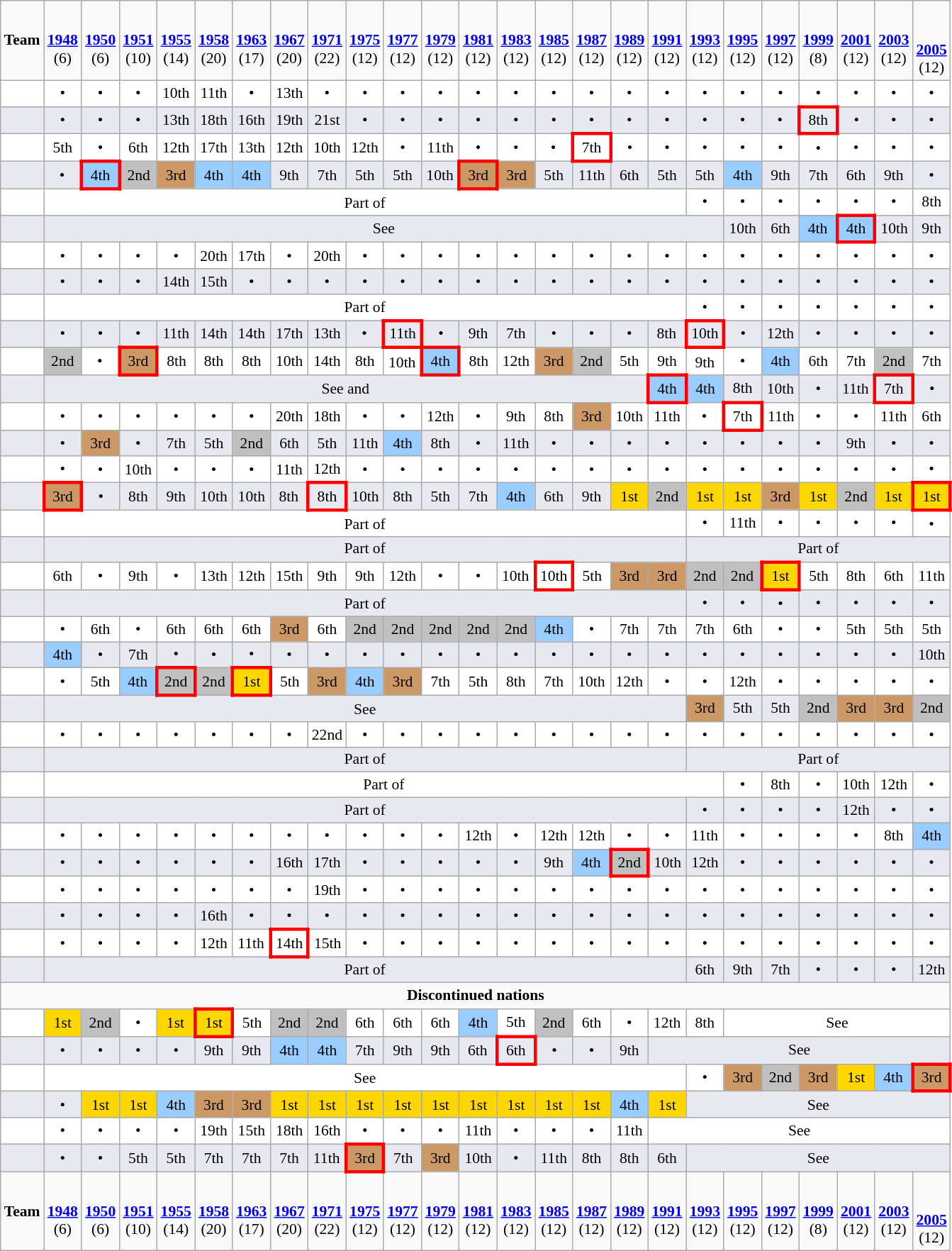<table class="wikitable shortable" style="text-align:center; font-size:90%" white-space:nowrap;">
<tr bgcolor=>
<td><strong>Team</strong></td>
<td><strong><br><a href='#'>1948</a><br></strong>(6)</td>
<td><strong><br><a href='#'>1950</a><br></strong>(6)</td>
<td><strong><br><a href='#'>1951</a><br></strong>(10)</td>
<td><strong><br><a href='#'>1955</a><br></strong>(14)</td>
<td><strong><br><a href='#'>1958</a><br></strong>(20)</td>
<td><strong><br><a href='#'>1963</a><br></strong>(17)</td>
<td><strong><br><a href='#'>1967</a><br></strong>(20)</td>
<td><strong><br><a href='#'>1971</a><br></strong>(22)</td>
<td><strong><br><a href='#'>1975</a><br></strong>(12)</td>
<td><strong><br><a href='#'>1977</a><br></strong>(12)</td>
<td><strong><br><a href='#'>1979</a><br></strong>(12)</td>
<td><strong><br><a href='#'>1981</a><br></strong>(12)</td>
<td><strong><br><a href='#'>1983</a><br></strong>(12)</td>
<td><strong><br><a href='#'>1985</a><br></strong>(12)</td>
<td><strong><br><a href='#'>1987</a><br></strong>(12)</td>
<td><strong><br><a href='#'>1989</a><br></strong>(12)</td>
<td><strong><br><a href='#'>1991</a><br></strong>(12)</td>
<td><strong><br><a href='#'>1993</a><br></strong>(12)</td>
<td><strong><br><a href='#'>1995</a><br></strong>(12)</td>
<td><strong><br><a href='#'>1997</a><br></strong>(12)</td>
<td><strong><br><a href='#'>1999</a><br></strong>(8)</td>
<td><strong><br><a href='#'>2001</a><br></strong>(12)</td>
<td><strong><br><a href='#'>2003</a><br></strong>(12)</td>
<td><strong><br><br><a href='#'>2005</a><br></strong>(12)</td>
</tr>
<tr bgcolor= #FFFFFF>
<td align=left></td>
<td>•</td>
<td>•</td>
<td>•</td>
<td>10th</td>
<td>11th</td>
<td>•</td>
<td>13th</td>
<td>•</td>
<td>•</td>
<td>•</td>
<td>•</td>
<td>•</td>
<td>•</td>
<td>•</td>
<td>•</td>
<td>•</td>
<td>•</td>
<td>•</td>
<td>•</td>
<td>•</td>
<td>•</td>
<td>•</td>
<td>•</td>
<td>•</td>
</tr>
<tr bgcolor= #E8E8F0>
<td align=left></td>
<td>•</td>
<td>•</td>
<td>•</td>
<td>13th</td>
<td>18th</td>
<td>16th</td>
<td>19th</td>
<td>21st</td>
<td>•</td>
<td>•</td>
<td>•</td>
<td>•</td>
<td>•</td>
<td>•</td>
<td>•</td>
<td>•</td>
<td>•</td>
<td>•</td>
<td>•</td>
<td>•</td>
<td style="border:3px solid red">8th</td>
<td>•</td>
<td>•</td>
<td>•</td>
</tr>
<tr bgcolor= #FFFFFF>
<td align=left></td>
<td>5th</td>
<td>•</td>
<td>6th</td>
<td>12th</td>
<td>17th</td>
<td>13th</td>
<td>12th</td>
<td>10th</td>
<td>12th</td>
<td>•</td>
<td>11th</td>
<td>•</td>
<td>•</td>
<td>•</td>
<td style="border:3px solid red">7th</td>
<td>•</td>
<td>•</td>
<td>•</td>
<td>•</td>
<td>•</td>
<td>•</td>
<td>•</td>
<td>•</td>
<td>•</td>
</tr>
<tr bgcolor= #E8E8F0>
<td align=left></td>
<td>•</td>
<td style="border:3px solid red" bgcolor=#9acdff>4th</td>
<td bgcolor=silver>2nd</td>
<td bgcolor=#CC9966>3rd</td>
<td bgcolor=#9acdff>4th</td>
<td bgcolor=#9acdff>4th</td>
<td>9th</td>
<td>7th</td>
<td>5th</td>
<td>5th</td>
<td>10th</td>
<td style="border:3px solid red" bgcolor=#CC9966>3rd</td>
<td bgcolor=#CC9966>3rd</td>
<td>5th</td>
<td>11th</td>
<td>6th</td>
<td>5th</td>
<td>5th</td>
<td bgcolor=#9acdff>4th</td>
<td>9th</td>
<td>7th</td>
<td>6th</td>
<td>9th</td>
<td>•</td>
</tr>
<tr bgcolor= #FFFFFF>
<td align=left></td>
<td colspan=17>Part of </td>
<td>•</td>
<td>•</td>
<td>•</td>
<td>•</td>
<td>•</td>
<td>•</td>
<td>8th</td>
</tr>
<tr bgcolor= #E8E8F0>
<td align=left></td>
<td colspan=18>See </td>
<td>10th</td>
<td>6th</td>
<td bgcolor=#9acdff>4th</td>
<td style="border:3px solid red" bgcolor=#9acdff>4th</td>
<td>10th</td>
<td>9th</td>
</tr>
<tr bgcolor= #FFFFFF>
<td align=left></td>
<td>•</td>
<td>•</td>
<td>•</td>
<td>•</td>
<td>20th</td>
<td>17th</td>
<td>•</td>
<td>20th</td>
<td>•</td>
<td>•</td>
<td>•</td>
<td>•</td>
<td>•</td>
<td>•</td>
<td>•</td>
<td>•</td>
<td>•</td>
<td>•</td>
<td>•</td>
<td>•</td>
<td>•</td>
<td>•</td>
<td>•</td>
<td>•</td>
</tr>
<tr bgcolor= #E8E8F0>
<td align=left></td>
<td>•</td>
<td>•</td>
<td>•</td>
<td>14th</td>
<td>15th</td>
<td>•</td>
<td>•</td>
<td>•</td>
<td>•</td>
<td>•</td>
<td>•</td>
<td>•</td>
<td>•</td>
<td>•</td>
<td>•</td>
<td>•</td>
<td>•</td>
<td>•</td>
<td>•</td>
<td>•</td>
<td>•</td>
<td>•</td>
<td>•</td>
<td>•</td>
</tr>
<tr bgcolor= #FFFFFF>
<td align=left></td>
<td colspan=17>Part of </td>
<td>•</td>
<td>•</td>
<td>•</td>
<td>•</td>
<td>•</td>
<td>•</td>
<td>•</td>
</tr>
<tr bgcolor= #E8E8F0>
<td align=left></td>
<td>•</td>
<td>•</td>
<td>•</td>
<td>11th</td>
<td>14th</td>
<td>14th</td>
<td>17th</td>
<td>13th</td>
<td>•</td>
<td style="border:3px solid red">11th</td>
<td>•</td>
<td>9th</td>
<td>7th</td>
<td>•</td>
<td>•</td>
<td>•</td>
<td>8th</td>
<td style="border:3px solid red">10th</td>
<td>•</td>
<td>12th</td>
<td>•</td>
<td>•</td>
<td>•</td>
<td>•</td>
</tr>
<tr bgcolor= #FFFFFF>
<td align=left></td>
<td bgcolor=silver>2nd</td>
<td>•</td>
<td style="border:3px solid red" bgcolor=#CC9966>3rd</td>
<td>8th</td>
<td>8th</td>
<td>8th</td>
<td>10th</td>
<td>14th</td>
<td>8th</td>
<td>10th</td>
<td style="border:3px solid red" bgcolor=#9acdff>4th</td>
<td>8th</td>
<td>12th</td>
<td bgcolor=#CC9966>3rd</td>
<td bgcolor=silver>2nd</td>
<td>5th</td>
<td>9th</td>
<td>9th</td>
<td>•</td>
<td bgcolor=#9acdff>4th</td>
<td>6th</td>
<td>7th</td>
<td bgcolor=silver>2nd</td>
<td>7th</td>
</tr>
<tr bgcolor= #E8E8F0>
<td align=left></td>
<td colspan=16>See  and </td>
<td style="border:3px solid red" bgcolor=#9acdff>4th</td>
<td bgcolor=#9acdff>4th</td>
<td>8th</td>
<td>10th</td>
<td>•</td>
<td>11th</td>
<td style="border:3px solid red">7th</td>
<td>•</td>
</tr>
<tr bgcolor= #FFFFFF>
<td align=left></td>
<td>•</td>
<td>•</td>
<td>•</td>
<td>•</td>
<td>•</td>
<td>•</td>
<td>20th</td>
<td>18th</td>
<td>•</td>
<td>•</td>
<td>12th</td>
<td>•</td>
<td>9th</td>
<td>8th</td>
<td bgcolor=#CC9966>3rd</td>
<td>10th</td>
<td>11th</td>
<td>•</td>
<td style="border:3px solid red">7th</td>
<td>11th</td>
<td>•</td>
<td>•</td>
<td>11th</td>
<td>6th</td>
</tr>
<tr bgcolor= #E8E8F0>
<td align=left></td>
<td>•</td>
<td bgcolor=#CC9966>3rd</td>
<td>•</td>
<td>7th</td>
<td>5th</td>
<td bgcolor=silver>2nd</td>
<td>6th</td>
<td>5th</td>
<td>11th</td>
<td bgcolor=#9acdff>4th</td>
<td>8th</td>
<td>•</td>
<td>11th</td>
<td>•</td>
<td>•</td>
<td>•</td>
<td>•</td>
<td>•</td>
<td>•</td>
<td>•</td>
<td>•</td>
<td>9th</td>
<td>•</td>
<td>•</td>
</tr>
<tr bgcolor= #FFFFFF>
<td align=left></td>
<td>•</td>
<td>•</td>
<td>10th</td>
<td>•</td>
<td>•</td>
<td>•</td>
<td>11th</td>
<td>12th</td>
<td>•</td>
<td>•</td>
<td>•</td>
<td>•</td>
<td>•</td>
<td>•</td>
<td>•</td>
<td>•</td>
<td>•</td>
<td>•</td>
<td>•</td>
<td>•</td>
<td>•</td>
<td>•</td>
<td>•</td>
<td>•</td>
</tr>
<tr bgcolor= #E8E8F0>
<td align=left></td>
<td style="border:3px solid red" bgcolor=#CC9966>3rd</td>
<td>•</td>
<td>8th</td>
<td>9th</td>
<td>10th</td>
<td>10th</td>
<td>8th</td>
<td style="border:3px solid red">8th</td>
<td>10th</td>
<td>8th</td>
<td>5th</td>
<td>7th</td>
<td bgcolor=#9acdff>4th</td>
<td>6th</td>
<td>9th</td>
<td bgcolor=gold>1st</td>
<td bgcolor=silver>2nd</td>
<td bgcolor=gold>1st</td>
<td bgcolor=gold>1st</td>
<td bgcolor=#CC9966>3rd</td>
<td bgcolor=gold>1st</td>
<td bgcolor=silver>2nd</td>
<td bgcolor=gold>1st</td>
<td style="border:3px solid red" bgcolor=gold>1st</td>
</tr>
<tr bgcolor= #FFFFFF>
<td align=left></td>
<td colspan=17>Part of </td>
<td>•</td>
<td>11th</td>
<td>•</td>
<td>•</td>
<td>•</td>
<td>•</td>
<td>•</td>
</tr>
<tr bgcolor= #E8E8F0>
<td align=left></td>
<td colspan=17>Part of </td>
<td colspan=7>Part of </td>
</tr>
<tr bgcolor= #FFFFFF>
<td align=left></td>
<td>6th</td>
<td>•</td>
<td>9th</td>
<td>•</td>
<td>13th</td>
<td>12th</td>
<td>15th</td>
<td>9th</td>
<td>9th</td>
<td>12th</td>
<td>•</td>
<td>•</td>
<td>10th</td>
<td style="border:3px solid red">10th</td>
<td>5th</td>
<td bgcolor=#CC9966>3rd</td>
<td bgcolor=#CC9966>3rd</td>
<td bgcolor=silver>2nd</td>
<td bgcolor=silver>2nd</td>
<td style="border:3px solid red" bgcolor=gold>1st</td>
<td>5th</td>
<td>8th</td>
<td>6th</td>
<td>11th</td>
</tr>
<tr bgcolor= #E8E8F0>
<td align=left></td>
<td colspan=17>Part of </td>
<td>•</td>
<td>•</td>
<td>•</td>
<td>•</td>
<td>•</td>
<td>•</td>
<td>•</td>
</tr>
<tr bgcolor= #FFFFFF>
<td align=left></td>
<td>•</td>
<td>6th</td>
<td>•</td>
<td>6th</td>
<td>6th</td>
<td>6th</td>
<td bgcolor=#CC9966>3rd</td>
<td>6th</td>
<td bgcolor=silver>2nd</td>
<td bgcolor=silver>2nd</td>
<td bgcolor=silver>2nd</td>
<td bgcolor=silver>2nd</td>
<td bgcolor=silver>2nd</td>
<td bgcolor=#9acdff>4th</td>
<td>•</td>
<td>7th</td>
<td>7th</td>
<td>7th</td>
<td>6th</td>
<td>•</td>
<td>•</td>
<td>5th</td>
<td>5th</td>
<td>5th</td>
</tr>
<tr bgcolor= #E8E8F0>
<td align=left></td>
<td bgcolor=#9acdff>4th</td>
<td>•</td>
<td>7th</td>
<td>•</td>
<td>•</td>
<td>•</td>
<td>•</td>
<td>•</td>
<td>•</td>
<td>•</td>
<td>•</td>
<td>•</td>
<td>•</td>
<td>•</td>
<td>•</td>
<td>•</td>
<td>•</td>
<td>•</td>
<td>•</td>
<td>•</td>
<td>•</td>
<td>•</td>
<td>•</td>
<td>10th</td>
</tr>
<tr bgcolor= #FFFFFF>
<td align=left></td>
<td>•</td>
<td>5th</td>
<td bgcolor=#9acdff>4th</td>
<td style="border:3px solid red" bgcolor=silver>2nd</td>
<td bgcolor=silver>2nd</td>
<td style="border:3px solid red" bgcolor=gold>1st</td>
<td>5th</td>
<td bgcolor=#CC9966>3rd</td>
<td bgcolor=#9acdff>4th</td>
<td bgcolor=#CC9966>3rd</td>
<td>7th</td>
<td>5th</td>
<td>8th</td>
<td>7th</td>
<td>10th</td>
<td>12th</td>
<td>•</td>
<td>•</td>
<td>12th</td>
<td>•</td>
<td>•</td>
<td>•</td>
<td>•</td>
<td>•</td>
</tr>
<tr bgcolor= #E8E8F0>
<td align=left></td>
<td colspan=17>See </td>
<td bgcolor=#CC9966>3rd</td>
<td>5th</td>
<td>5th</td>
<td bgcolor=silver>2nd</td>
<td bgcolor=#CC9966>3rd</td>
<td bgcolor=#CC9966>3rd</td>
<td bgcolor=silver>2nd</td>
</tr>
<tr bgcolor= #FFFFFF>
<td align=left></td>
<td>•</td>
<td>•</td>
<td>•</td>
<td>•</td>
<td>•</td>
<td>•</td>
<td>•</td>
<td>22nd</td>
<td>•</td>
<td>•</td>
<td>•</td>
<td>•</td>
<td>•</td>
<td>•</td>
<td>•</td>
<td>•</td>
<td>•</td>
<td>•</td>
<td>•</td>
<td>•</td>
<td>•</td>
<td>•</td>
<td>•</td>
<td>•</td>
</tr>
<tr bgcolor= #E8E8F0>
<td align=left></td>
<td colspan=17>Part of </td>
<td colspan=7>Part of </td>
</tr>
<tr bgcolor= #FFFFFF>
<td align=left></td>
<td colspan=18>Part of </td>
<td>•</td>
<td>8th</td>
<td>•</td>
<td>10th</td>
<td>12th</td>
<td>•</td>
</tr>
<tr bgcolor= #E8E8F0>
<td align=left></td>
<td colspan=17>Part of </td>
<td>•</td>
<td>•</td>
<td>•</td>
<td>•</td>
<td>12th</td>
<td>•</td>
<td>•</td>
</tr>
<tr bgcolor= #FFFFFF>
<td align=left></td>
<td>•</td>
<td>•</td>
<td>•</td>
<td>•</td>
<td>•</td>
<td>•</td>
<td>•</td>
<td>•</td>
<td>•</td>
<td>•</td>
<td>•</td>
<td>12th</td>
<td>•</td>
<td>12th</td>
<td>12th</td>
<td>•</td>
<td>•</td>
<td>11th</td>
<td>•</td>
<td>•</td>
<td>•</td>
<td>•</td>
<td>8th</td>
<td bgcolor=#9acdff>4th</td>
</tr>
<tr bgcolor= #E8E8F0>
<td align=left></td>
<td>•</td>
<td>•</td>
<td>•</td>
<td>•</td>
<td>•</td>
<td>•</td>
<td>16th</td>
<td>17th</td>
<td>•</td>
<td>•</td>
<td>•</td>
<td>•</td>
<td>•</td>
<td>9th</td>
<td bgcolor=#9acdff>4th</td>
<td style="border:3px solid red" bgcolor=silver>2nd</td>
<td>10th</td>
<td>12th</td>
<td>•</td>
<td>•</td>
<td>•</td>
<td>•</td>
<td>•</td>
<td>•</td>
</tr>
<tr bgcolor= #FFFFFF>
<td align=left></td>
<td>•</td>
<td>•</td>
<td>•</td>
<td>•</td>
<td>•</td>
<td>•</td>
<td>•</td>
<td>19th</td>
<td>•</td>
<td>•</td>
<td>•</td>
<td>•</td>
<td>•</td>
<td>•</td>
<td>•</td>
<td>•</td>
<td>•</td>
<td>•</td>
<td>•</td>
<td>•</td>
<td>•</td>
<td>•</td>
<td>•</td>
<td>•</td>
</tr>
<tr bgcolor= #E8E8F0>
<td align=left></td>
<td>•</td>
<td>•</td>
<td>•</td>
<td>•</td>
<td>16th</td>
<td>•</td>
<td>•</td>
<td>•</td>
<td>•</td>
<td>•</td>
<td>•</td>
<td>•</td>
<td>•</td>
<td>•</td>
<td>•</td>
<td>•</td>
<td>•</td>
<td>•</td>
<td>•</td>
<td>•</td>
<td>•</td>
<td>•</td>
<td>•</td>
<td>•</td>
</tr>
<tr bgcolor= #FFFFFF>
<td align=left></td>
<td>•</td>
<td>•</td>
<td>•</td>
<td>•</td>
<td>12th</td>
<td>11th</td>
<td style="border:3px solid red">14th</td>
<td>15th</td>
<td>•</td>
<td>•</td>
<td>•</td>
<td>•</td>
<td>•</td>
<td>•</td>
<td>•</td>
<td>•</td>
<td>•</td>
<td>•</td>
<td>•</td>
<td>•</td>
<td>•</td>
<td>•</td>
<td>•</td>
<td>•</td>
</tr>
<tr bgcolor= #E8E8F0>
<td align=left></td>
<td colspan=17>Part of </td>
<td>6th</td>
<td>9th</td>
<td>7th</td>
<td>•</td>
<td>•</td>
<td>•</td>
<td>12th</td>
</tr>
<tr>
<td align="center" colspan=25><strong>Discontinued nations</strong></td>
</tr>
<tr bgcolor= #FFFFFF>
<td align=left><em></em></td>
<td bgcolor=gold>1st</td>
<td bgcolor=silver>2nd</td>
<td>•</td>
<td bgcolor=gold>1st</td>
<td style="border:3px solid red" bgcolor=gold>1st</td>
<td>5th</td>
<td bgcolor=silver>2nd</td>
<td bgcolor=silver>2nd</td>
<td>6th</td>
<td>6th</td>
<td>6th</td>
<td bgcolor=#9acdff>4th</td>
<td>5th</td>
<td bgcolor=silver>2nd</td>
<td>6th</td>
<td>•</td>
<td>12th</td>
<td>8th</td>
<td colspan=6>See </td>
</tr>
<tr bgcolor= #E8E8F0>
<td align=left><em></em></td>
<td>•</td>
<td>•</td>
<td>•</td>
<td>•</td>
<td>9th</td>
<td>9th</td>
<td bgcolor=#9acdff>4th</td>
<td bgcolor=#9acdff>4th</td>
<td>7th</td>
<td>9th</td>
<td>9th</td>
<td>6th</td>
<td style="border:3px solid red">6th</td>
<td>•</td>
<td>•</td>
<td>9th</td>
<td colspan=8>See </td>
</tr>
<tr bgcolor= #FFFFFF>
<td align=left><em></em></td>
<td colspan=17>See </td>
<td>•</td>
<td bgcolor=#CC9966>3rd</td>
<td bgcolor=silver>2nd</td>
<td bgcolor=#CC9966>3rd</td>
<td bgcolor=gold>1st</td>
<td bgcolor=#9acdff>4th</td>
<td style="border:3px solid red" bgcolor=#CC9966>3rd</td>
</tr>
<tr bgcolor= #E8E8F0>
<td align=left><em></em></td>
<td>•</td>
<td bgcolor=gold>1st</td>
<td bgcolor=gold>1st</td>
<td bgcolor=#9acdff>4th</td>
<td bgcolor=#CC9966>3rd</td>
<td bgcolor=#CC9966>3rd</td>
<td bgcolor=gold>1st</td>
<td bgcolor=gold>1st</td>
<td bgcolor=gold>1st</td>
<td bgcolor=gold>1st</td>
<td bgcolor=gold>1st</td>
<td bgcolor=gold>1st</td>
<td bgcolor=gold>1st</td>
<td bgcolor=gold>1st</td>
<td bgcolor=gold>1st</td>
<td bgcolor=#9acdff>4th</td>
<td bgcolor=gold>1st</td>
<td colspan=7>See </td>
</tr>
<tr bgcolor= #FFFFFF>
<td align=left><em></em></td>
<td>•</td>
<td>•</td>
<td>•</td>
<td>•</td>
<td>19th</td>
<td>15th</td>
<td>18th</td>
<td>16th</td>
<td>•</td>
<td>•</td>
<td>•</td>
<td>11th</td>
<td>•</td>
<td>•</td>
<td>•</td>
<td>11th</td>
<td colspan=8>See </td>
</tr>
<tr bgcolor= #E8E8F0>
<td align=left><em></em></td>
<td>•</td>
<td>•</td>
<td>5th</td>
<td>5th</td>
<td>7th</td>
<td>7th</td>
<td>7th</td>
<td>11th</td>
<td style="border:3px solid red" bgcolor=#CC9966>3rd</td>
<td>7th</td>
<td bgcolor=#CC9966>3rd</td>
<td>10th</td>
<td>•</td>
<td>11th</td>
<td>8th</td>
<td>8th</td>
<td>6th</td>
<td colspan=7>See </td>
</tr>
<tr>
<td><strong>Team</strong></td>
<td><strong><br><a href='#'>1948</a><br></strong>(6)</td>
<td><strong><br><a href='#'>1950</a><br></strong>(6)</td>
<td><strong><br><a href='#'>1951</a><br></strong>(10)</td>
<td><strong><br><a href='#'>1955</a><br></strong>(14)</td>
<td><strong><br><a href='#'>1958</a><br></strong>(20)</td>
<td><strong><br><a href='#'>1963</a><br></strong>(17)</td>
<td><strong><br><a href='#'>1967</a><br></strong>(20)</td>
<td><strong><br><a href='#'>1971</a><br></strong>(22)</td>
<td><strong><br><a href='#'>1975</a><br></strong>(12)</td>
<td><strong><br><a href='#'>1977</a><br></strong>(12)</td>
<td><strong><br><a href='#'>1979</a><br></strong>(12)</td>
<td><strong><br><a href='#'>1981</a><br></strong>(12)</td>
<td><strong><br><a href='#'>1983</a><br></strong>(12)</td>
<td><strong><br><a href='#'>1985</a><br></strong>(12)</td>
<td><strong><br><a href='#'>1987</a><br></strong>(12)</td>
<td><strong><br><a href='#'>1989</a><br></strong>(12)</td>
<td><strong><br><a href='#'>1991</a><br></strong>(12)</td>
<td><strong><br><a href='#'>1993</a><br></strong>(12)</td>
<td><strong><br><a href='#'>1995</a><br></strong>(12)</td>
<td><strong><br><a href='#'>1997</a><br></strong>(12)</td>
<td><strong><br><a href='#'>1999</a><br></strong>(8)</td>
<td><strong><br><a href='#'>2001</a><br></strong>(12)</td>
<td><strong><br><a href='#'>2003</a><br></strong>(12)</td>
<td><strong><br><br><a href='#'>2005</a><br></strong>(12)</td>
</tr>
</table>
